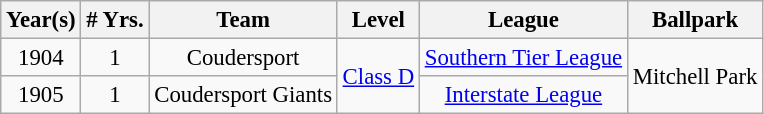<table class="wikitable" style="text-align:center; font-size: 95%;">
<tr>
<th>Year(s)</th>
<th># Yrs.</th>
<th>Team</th>
<th>Level</th>
<th>League</th>
<th>Ballpark</th>
</tr>
<tr>
<td>1904</td>
<td>1</td>
<td>Coudersport</td>
<td Rowspan=2><a href='#'>Class D</a></td>
<td><a href='#'>Southern Tier League</a></td>
<td rowspan=2>Mitchell Park</td>
</tr>
<tr>
<td>1905</td>
<td>1</td>
<td>Coudersport Giants</td>
<td><a href='#'>Interstate League</a></td>
</tr>
</table>
